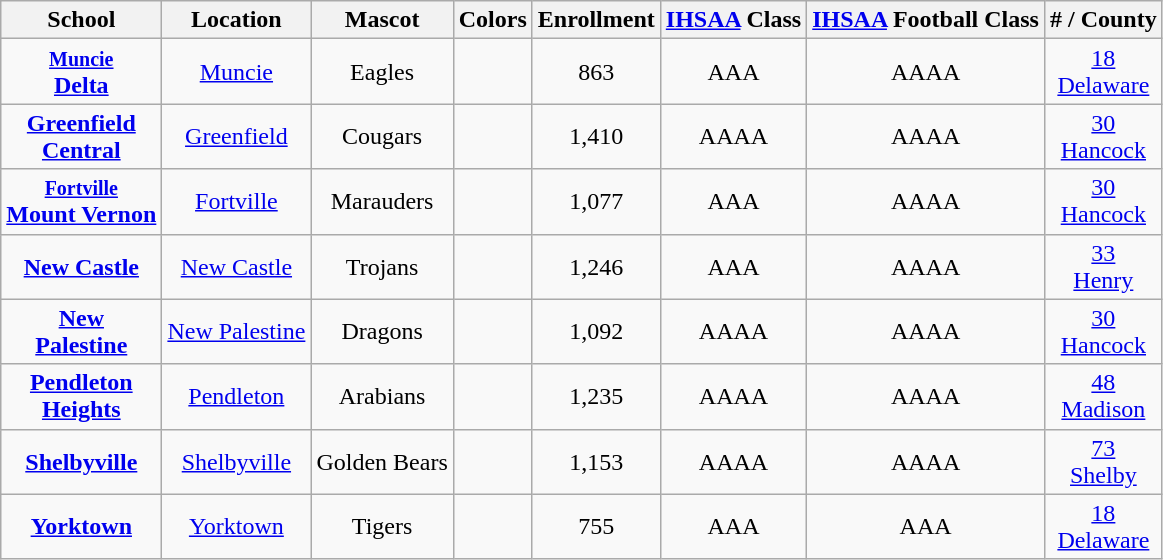<table class="wikitable" style="text-align:center;">
<tr>
<th>School</th>
<th>Location</th>
<th>Mascot</th>
<th>Colors</th>
<th>Enrollment</th>
<th><a href='#'>IHSAA</a> Class</th>
<th><a href='#'>IHSAA</a> Football Class</th>
<th># / County</th>
</tr>
<tr>
<td><strong><a href='#'><small>Muncie</small><br>Delta</a></strong></td>
<td><a href='#'>Muncie</a></td>
<td>Eagles</td>
<td>  </td>
<td>863</td>
<td>AAA</td>
<td>AAAA</td>
<td><a href='#'>18<br>Delaware</a></td>
</tr>
<tr>
<td><strong><a href='#'>Greenfield<br>Central</a></strong></td>
<td><a href='#'>Greenfield</a></td>
<td>Cougars</td>
<td>  </td>
<td>1,410</td>
<td>AAAA</td>
<td>AAAA</td>
<td><a href='#'>30<br>Hancock</a></td>
</tr>
<tr>
<td><strong><a href='#'><small>Fortville</small></a></strong><br><strong><a href='#'>Mount Vernon</a></strong></td>
<td><a href='#'>Fortville</a></td>
<td>Marauders</td>
<td>  </td>
<td>1,077</td>
<td>AAA</td>
<td>AAAA</td>
<td><a href='#'>30<br>Hancock</a></td>
</tr>
<tr>
<td><strong><a href='#'>New Castle</a></strong></td>
<td><a href='#'>New Castle</a></td>
<td>Trojans</td>
<td> </td>
<td>1,246</td>
<td>AAA</td>
<td>AAAA</td>
<td><a href='#'>33</a><br><a href='#'>Henry</a></td>
</tr>
<tr>
<td><strong><a href='#'>New<br>Palestine</a></strong></td>
<td><a href='#'>New Palestine</a></td>
<td>Dragons</td>
<td> </td>
<td>1,092</td>
<td>AAAA</td>
<td>AAAA</td>
<td><a href='#'>30<br>Hancock</a></td>
</tr>
<tr>
<td><strong><a href='#'>Pendleton<br>Heights</a></strong></td>
<td><a href='#'>Pendleton</a></td>
<td>Arabians</td>
<td>  </td>
<td>1,235</td>
<td>AAAA</td>
<td>AAAA</td>
<td><a href='#'>48<br>Madison</a></td>
</tr>
<tr>
<td><strong><a href='#'>Shelbyville</a></strong></td>
<td><a href='#'>Shelbyville</a></td>
<td>Golden Bears</td>
<td>  </td>
<td>1,153</td>
<td>AAAA</td>
<td>AAAA</td>
<td><a href='#'>73<br>Shelby</a></td>
</tr>
<tr>
<td><strong><a href='#'>Yorktown</a></strong></td>
<td><a href='#'>Yorktown</a></td>
<td>Tigers</td>
<td>  </td>
<td>755</td>
<td>AAA</td>
<td>AAA</td>
<td><a href='#'>18 <br>Delaware</a></td>
</tr>
</table>
